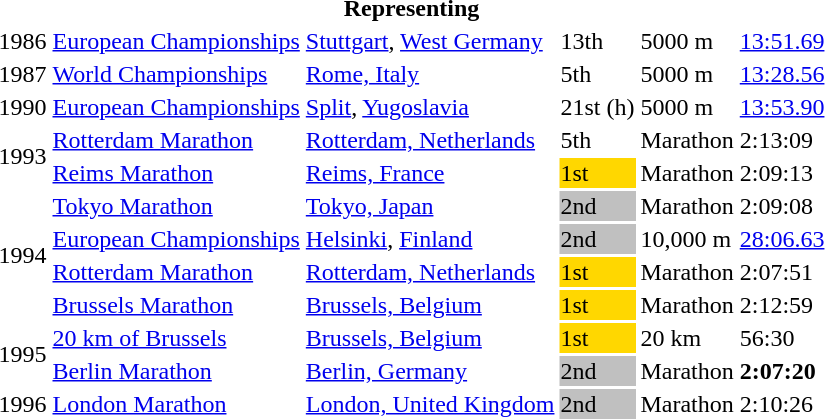<table>
<tr>
<th colspan="6">Representing </th>
</tr>
<tr>
<td>1986</td>
<td><a href='#'>European Championships</a></td>
<td><a href='#'>Stuttgart</a>, <a href='#'>West Germany</a></td>
<td>13th</td>
<td>5000 m</td>
<td><a href='#'>13:51.69</a></td>
</tr>
<tr>
<td>1987</td>
<td><a href='#'>World Championships</a></td>
<td><a href='#'>Rome, Italy</a></td>
<td>5th</td>
<td>5000 m</td>
<td><a href='#'>13:28.56</a></td>
</tr>
<tr>
<td>1990</td>
<td><a href='#'>European Championships</a></td>
<td><a href='#'>Split</a>, <a href='#'>Yugoslavia</a></td>
<td>21st (h)</td>
<td>5000 m</td>
<td><a href='#'>13:53.90</a></td>
</tr>
<tr>
<td rowspan=2>1993</td>
<td><a href='#'>Rotterdam Marathon</a></td>
<td><a href='#'>Rotterdam, Netherlands</a></td>
<td>5th</td>
<td>Marathon</td>
<td>2:13:09</td>
</tr>
<tr>
<td><a href='#'>Reims Marathon</a></td>
<td><a href='#'>Reims, France</a></td>
<td bgcolor="gold">1st</td>
<td>Marathon</td>
<td>2:09:13</td>
</tr>
<tr>
<td rowspan=4>1994</td>
<td><a href='#'>Tokyo Marathon</a></td>
<td><a href='#'>Tokyo, Japan</a></td>
<td bgcolor="silver">2nd</td>
<td>Marathon</td>
<td>2:09:08</td>
</tr>
<tr>
<td><a href='#'>European Championships</a></td>
<td><a href='#'>Helsinki</a>, <a href='#'>Finland</a></td>
<td bgcolor=silver>2nd</td>
<td>10,000 m</td>
<td><a href='#'>28:06.63</a></td>
</tr>
<tr>
<td><a href='#'>Rotterdam Marathon</a></td>
<td><a href='#'>Rotterdam, Netherlands</a></td>
<td bgcolor="gold">1st</td>
<td>Marathon</td>
<td>2:07:51</td>
</tr>
<tr>
<td><a href='#'>Brussels Marathon</a></td>
<td><a href='#'>Brussels, Belgium</a></td>
<td bgcolor="gold">1st</td>
<td>Marathon</td>
<td>2:12:59</td>
</tr>
<tr>
<td rowspan=2>1995</td>
<td><a href='#'>20 km of Brussels</a></td>
<td><a href='#'>Brussels, Belgium</a></td>
<td bgcolor="gold">1st</td>
<td>20 km</td>
<td>56:30</td>
</tr>
<tr>
<td><a href='#'>Berlin Marathon</a></td>
<td><a href='#'>Berlin, Germany</a></td>
<td bgcolor="silver">2nd</td>
<td>Marathon</td>
<td><strong>2:07:20</strong></td>
</tr>
<tr>
<td>1996</td>
<td><a href='#'>London Marathon</a></td>
<td><a href='#'>London, United Kingdom</a></td>
<td bgcolor="silver">2nd</td>
<td>Marathon</td>
<td>2:10:26</td>
</tr>
</table>
